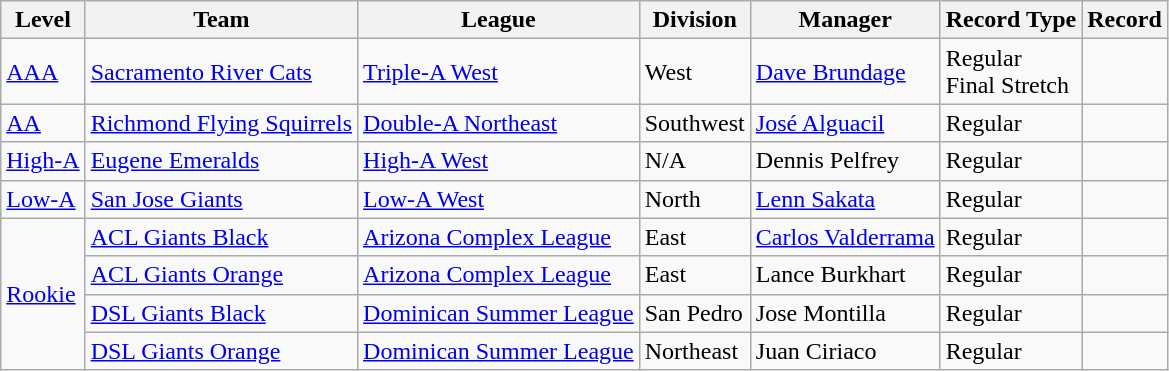<table class="wikitable" style="text-align:left">
<tr>
<th>Level</th>
<th>Team</th>
<th>League</th>
<th>Division</th>
<th>Manager</th>
<th>Record Type</th>
<th>Record</th>
</tr>
<tr>
<td><a href='#'>AAA</a></td>
<td><a href='#'>Sacramento River Cats</a></td>
<td><a href='#'>Triple-A West</a></td>
<td>West</td>
<td><a href='#'>Dave Brundage</a></td>
<td>Regular <br> Final Stretch</td>
<td><br></td>
</tr>
<tr>
<td><a href='#'>AA</a></td>
<td><a href='#'>Richmond Flying Squirrels</a></td>
<td><a href='#'>Double-A Northeast</a></td>
<td>Southwest</td>
<td><a href='#'>José Alguacil</a></td>
<td>Regular</td>
<td></td>
</tr>
<tr>
<td><a href='#'>High-A</a></td>
<td><a href='#'>Eugene Emeralds</a></td>
<td><a href='#'>High-A West</a></td>
<td>N/A</td>
<td>Dennis Pelfrey</td>
<td>Regular</td>
<td></td>
</tr>
<tr>
<td><a href='#'>Low-A</a></td>
<td><a href='#'>San Jose Giants</a></td>
<td><a href='#'>Low-A West</a></td>
<td>North</td>
<td><a href='#'>Lenn Sakata</a></td>
<td>Regular</td>
<td></td>
</tr>
<tr>
<td rowspan=4><a href='#'>Rookie</a></td>
<td><a href='#'>ACL Giants Black</a></td>
<td><a href='#'>Arizona Complex League</a></td>
<td>East</td>
<td><a href='#'>Carlos Valderrama</a></td>
<td>Regular</td>
<td></td>
</tr>
<tr>
<td><a href='#'>ACL Giants Orange</a></td>
<td><a href='#'>Arizona Complex League</a></td>
<td>East</td>
<td>Lance Burkhart</td>
<td>Regular</td>
<td></td>
</tr>
<tr>
<td><a href='#'>DSL Giants Black</a></td>
<td><a href='#'>Dominican Summer League</a></td>
<td>San Pedro</td>
<td>Jose Montilla</td>
<td>Regular</td>
<td></td>
</tr>
<tr>
<td><a href='#'>DSL Giants Orange</a></td>
<td><a href='#'>Dominican Summer League</a></td>
<td>Northeast</td>
<td>Juan Ciriaco</td>
<td>Regular</td>
<td></td>
</tr>
</table>
